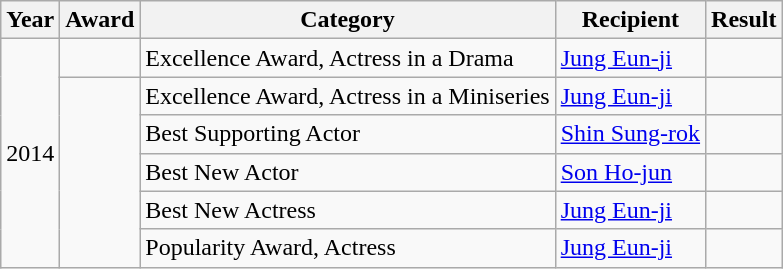<table class="wikitable">
<tr>
<th>Year</th>
<th>Award</th>
<th>Category</th>
<th>Recipient</th>
<th>Result</th>
</tr>
<tr>
<td rowspan=6>2014</td>
<td></td>
<td>Excellence Award, Actress in a Drama</td>
<td><a href='#'>Jung Eun-ji</a></td>
<td></td>
</tr>
<tr>
<td rowspan=5></td>
<td>Excellence Award, Actress in a Miniseries</td>
<td><a href='#'>Jung Eun-ji</a></td>
<td></td>
</tr>
<tr>
<td>Best Supporting Actor</td>
<td><a href='#'>Shin Sung-rok</a></td>
<td></td>
</tr>
<tr>
<td>Best New Actor</td>
<td><a href='#'>Son Ho-jun</a></td>
<td></td>
</tr>
<tr>
<td>Best New Actress</td>
<td><a href='#'>Jung Eun-ji</a></td>
<td></td>
</tr>
<tr>
<td>Popularity Award, Actress</td>
<td><a href='#'>Jung Eun-ji</a></td>
<td></td>
</tr>
</table>
